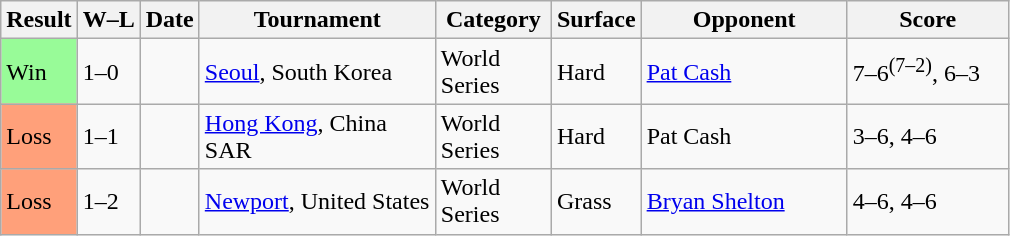<table class="sortable wikitable">
<tr>
<th>Result</th>
<th class="unsortable">W–L</th>
<th>Date</th>
<th style="width:150px">Tournament</th>
<th style="width:70px">Category</th>
<th style="width:50px">Surface</th>
<th style="width:130px">Opponent</th>
<th style="width:100px" class="unsortable">Score</th>
</tr>
<tr>
<td style="background:#98fb98;">Win</td>
<td>1–0</td>
<td><a href='#'></a></td>
<td><a href='#'>Seoul</a>, South Korea</td>
<td>World Series</td>
<td>Hard</td>
<td> <a href='#'>Pat Cash</a></td>
<td>7–6<sup>(7–2)</sup>, 6–3</td>
</tr>
<tr>
<td style="background:#ffa07a;">Loss</td>
<td>1–1</td>
<td><a href='#'></a></td>
<td><a href='#'>Hong Kong</a>, China SAR</td>
<td>World Series</td>
<td>Hard</td>
<td> Pat Cash</td>
<td>3–6, 4–6</td>
</tr>
<tr>
<td style="background:#ffa07a;">Loss</td>
<td>1–2</td>
<td><a href='#'></a></td>
<td><a href='#'>Newport</a>, United States</td>
<td>World Series</td>
<td>Grass</td>
<td> <a href='#'>Bryan Shelton</a></td>
<td>4–6, 4–6</td>
</tr>
</table>
